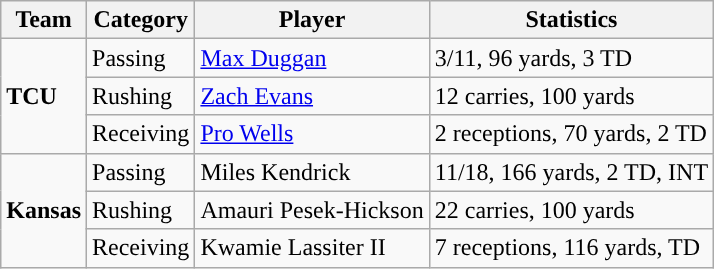<table class="wikitable" style="float: left;">
<tr>
<th>Team</th>
<th>Category</th>
<th>Player</th>
<th>Statistics</th>
</tr>
<tr>
<td rowspan=3><strong>TCU</strong></td>
<td>Passing</td>
<td><a href='#'>Max Duggan</a></td>
<td>3/11, 96 yards, 3 TD</td>
</tr>
<tr>
<td>Rushing</td>
<td><a href='#'>Zach Evans</a></td>
<td>12 carries, 100 yards</td>
</tr>
<tr>
<td>Receiving</td>
<td><a href='#'>Pro Wells</a></td>
<td>2 receptions, 70 yards, 2 TD</td>
</tr>
<tr>
<td rowspan=3><strong>Kansas</strong></td>
<td>Passing</td>
<td>Miles Kendrick</td>
<td>11/18, 166 yards, 2 TD, INT</td>
</tr>
<tr>
<td>Rushing</td>
<td>Amauri Pesek-Hickson</td>
<td>22 carries, 100 yards</td>
</tr>
<tr>
<td>Receiving</td>
<td>Kwamie Lassiter II</td>
<td>7 receptions, 116 yards, TD</td>
</tr>
</table>
